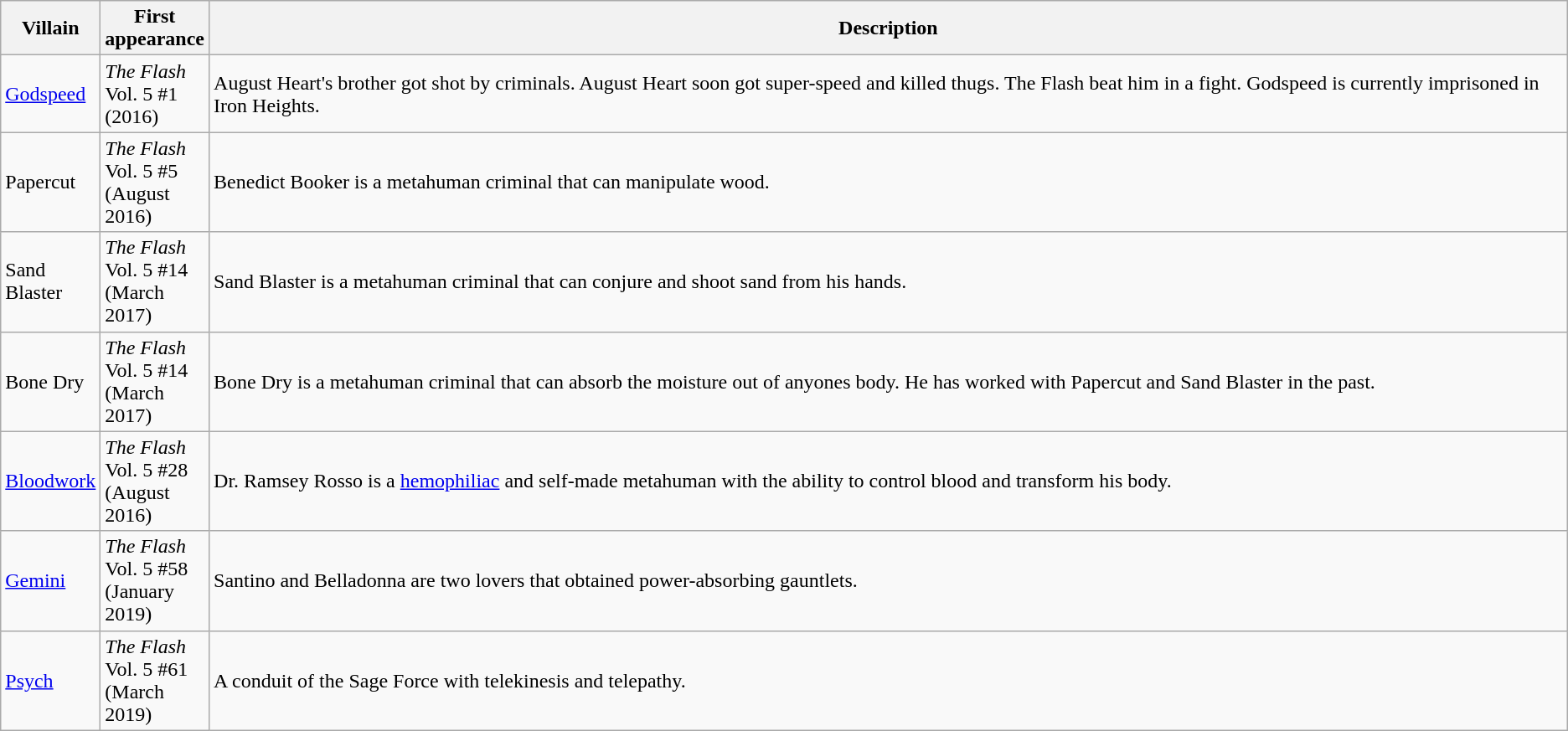<table class="wikitable">
<tr>
<th width="1%">Villain</th>
<th width="1%">First appearance</th>
<th>Description</th>
</tr>
<tr>
<td><a href='#'>Godspeed</a></td>
<td><em>The Flash</em> Vol. 5 #1 (2016)</td>
<td>August Heart's brother got shot by criminals. August Heart soon got super-speed and killed thugs. The Flash beat him in a fight. Godspeed is currently imprisoned in Iron Heights.</td>
</tr>
<tr>
<td>Papercut</td>
<td><em>The Flash</em> Vol. 5 #5 (August 2016)</td>
<td>Benedict Booker is a metahuman criminal that can manipulate wood.</td>
</tr>
<tr>
<td>Sand Blaster</td>
<td><em>The Flash</em> Vol. 5 #14 (March 2017)</td>
<td>Sand Blaster is a metahuman criminal that can conjure and shoot sand from his hands.</td>
</tr>
<tr>
<td>Bone Dry</td>
<td><em>The Flash</em> Vol. 5 #14 (March 2017)</td>
<td>Bone Dry is a metahuman criminal that can absorb the moisture out of anyones body. He has worked with Papercut and Sand Blaster in the past.</td>
</tr>
<tr>
<td><a href='#'>Bloodwork</a></td>
<td><em>The Flash</em> Vol. 5 #28 (August 2016)</td>
<td>Dr. Ramsey Rosso is a <a href='#'>hemophiliac</a> and self-made metahuman with the ability to control blood and transform his body.</td>
</tr>
<tr>
<td><a href='#'>Gemini</a></td>
<td><em>The Flash</em> Vol. 5 #58 (January 2019)</td>
<td>Santino and Belladonna are two lovers that obtained power-absorbing gauntlets.</td>
</tr>
<tr>
<td><a href='#'>Psych</a></td>
<td><em>The Flash</em> Vol. 5 #61 (March 2019)</td>
<td>A conduit of the Sage Force with telekinesis and telepathy.</td>
</tr>
</table>
